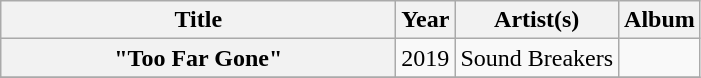<table class="wikitable plainrowheaders" style="text-align:center;">
<tr>
<th scope="col" style="width:16em;">Title</th>
<th scope="col">Year</th>
<th scope="col">Artist(s)</th>
<th scope="col">Album</th>
</tr>
<tr>
<th scope="row">"Too Far Gone"</th>
<td>2019</td>
<td>Sound Breakers</td>
<td></td>
</tr>
<tr>
</tr>
</table>
